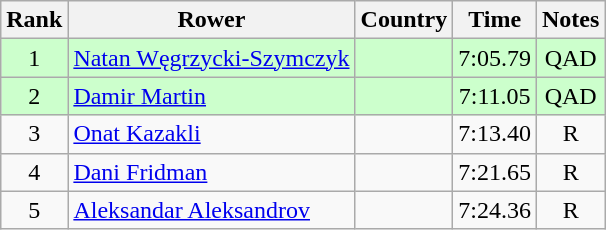<table class="wikitable" style="text-align:center">
<tr>
<th>Rank</th>
<th>Rower</th>
<th>Country</th>
<th>Time</th>
<th>Notes</th>
</tr>
<tr bgcolor=ccffcc>
<td>1</td>
<td align="left"><a href='#'>Natan Węgrzycki-Szymczyk</a></td>
<td align="left"></td>
<td>7:05.79</td>
<td>QAD</td>
</tr>
<tr bgcolor=ccffcc>
<td>2</td>
<td align="left"><a href='#'>Damir Martin</a></td>
<td align="left"></td>
<td>7:11.05</td>
<td>QAD</td>
</tr>
<tr>
<td>3</td>
<td align="left"><a href='#'>Onat Kazakli</a></td>
<td align="left"></td>
<td>7:13.40</td>
<td>R</td>
</tr>
<tr>
<td>4</td>
<td align="left"><a href='#'>Dani Fridman</a></td>
<td align="left"></td>
<td>7:21.65</td>
<td>R</td>
</tr>
<tr>
<td>5</td>
<td align="left"><a href='#'>Aleksandar Aleksandrov</a></td>
<td align="left"></td>
<td>7:24.36</td>
<td>R</td>
</tr>
</table>
